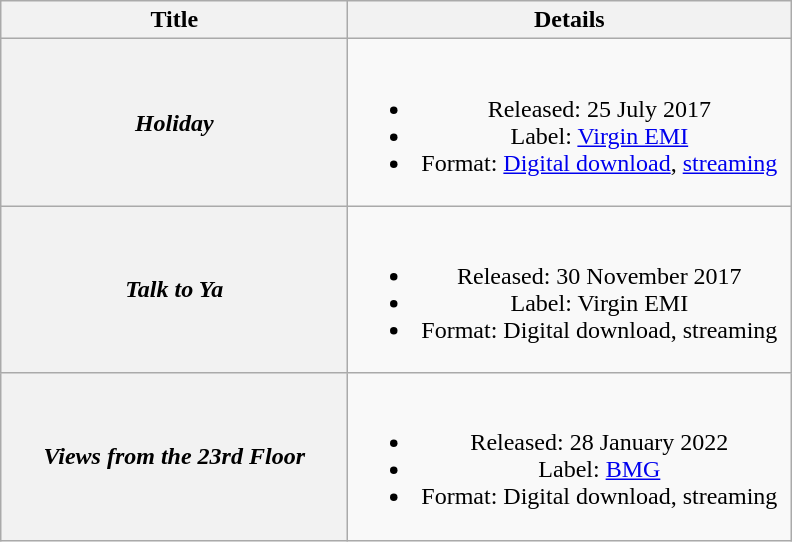<table class="wikitable plainrowheaders" style="text-align:center;">
<tr>
<th scope="col" style="width:14em;">Title</th>
<th scope="col" style="width:18em;">Details</th>
</tr>
<tr>
<th scope="row"><em>Holiday</em></th>
<td><br><ul><li>Released: 25 July 2017</li><li>Label: <a href='#'>Virgin EMI</a></li><li>Format: <a href='#'>Digital download</a>, <a href='#'>streaming</a></li></ul></td>
</tr>
<tr>
<th scope="row"><em>Talk to Ya</em></th>
<td><br><ul><li>Released: 30 November 2017</li><li>Label: Virgin EMI</li><li>Format: Digital download, streaming</li></ul></td>
</tr>
<tr>
<th scope="row"><em>Views from the 23rd Floor</em></th>
<td><br><ul><li>Released: 28 January 2022</li><li>Label: <a href='#'>BMG</a></li><li>Format: Digital download, streaming</li></ul></td>
</tr>
</table>
